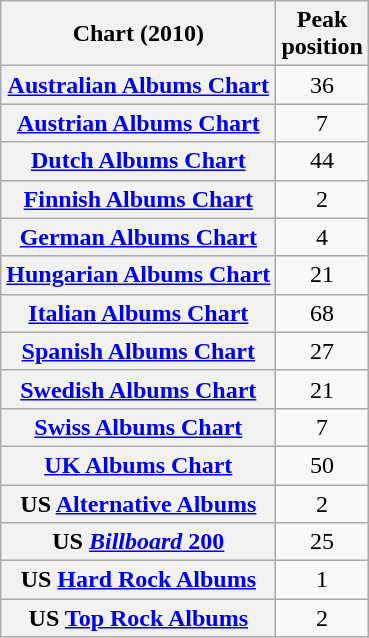<table class="wikitable sortable plainrowheaders">
<tr>
<th scope="col">Chart (2010)</th>
<th scope="col">Peak<br>position</th>
</tr>
<tr>
<th scope="row"><a href='#'>Australian Albums Chart</a></th>
<td align="center">36</td>
</tr>
<tr>
<th scope="row"><a href='#'>Austrian Albums Chart</a></th>
<td align="center">7</td>
</tr>
<tr>
<th scope="row"><a href='#'>Dutch Albums Chart</a></th>
<td align="center">44</td>
</tr>
<tr>
<th scope="row"><a href='#'>Finnish Albums Chart</a></th>
<td align="center">2</td>
</tr>
<tr>
<th scope="row"><a href='#'>German Albums Chart</a></th>
<td align="center">4</td>
</tr>
<tr>
<th scope="row"><a href='#'>Hungarian Albums Chart</a></th>
<td align="center">21</td>
</tr>
<tr>
<th scope="row"><a href='#'>Italian Albums Chart</a></th>
<td align="center">68</td>
</tr>
<tr>
<th scope="row"><a href='#'>Spanish Albums Chart</a></th>
<td align="center">27</td>
</tr>
<tr>
<th scope="row"><a href='#'>Swedish Albums Chart</a></th>
<td align="center">21</td>
</tr>
<tr>
<th scope="row"><a href='#'>Swiss Albums Chart</a></th>
<td align="center">7</td>
</tr>
<tr>
<th scope="row"><a href='#'>UK Albums Chart</a></th>
<td align="center">50</td>
</tr>
<tr>
<th scope="row">US <a href='#'>Alternative Albums</a></th>
<td align="center">2</td>
</tr>
<tr>
<th scope="row">US <a href='#'><em>Billboard</em> 200</a></th>
<td align="center">25</td>
</tr>
<tr>
<th scope="row">US <a href='#'>Hard Rock Albums</a></th>
<td align="center">1</td>
</tr>
<tr>
<th scope="row">US <a href='#'>Top Rock Albums</a></th>
<td align="center">2</td>
</tr>
</table>
